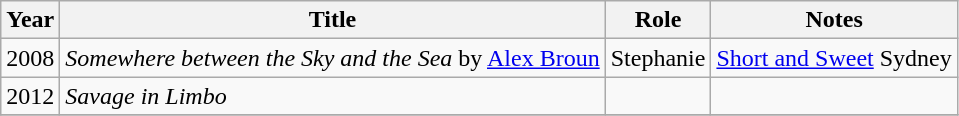<table class="wikitable sortable">
<tr>
<th>Year</th>
<th>Title</th>
<th>Role</th>
<th class="unsortable">Notes</th>
</tr>
<tr>
<td>2008</td>
<td><em>Somewhere between the Sky and the Sea</em> by <a href='#'>Alex Broun</a></td>
<td>Stephanie</td>
<td><a href='#'>Short and Sweet</a> Sydney</td>
</tr>
<tr>
<td>2012</td>
<td><em>Savage in Limbo</em></td>
<td></td>
<td></td>
</tr>
<tr>
</tr>
</table>
